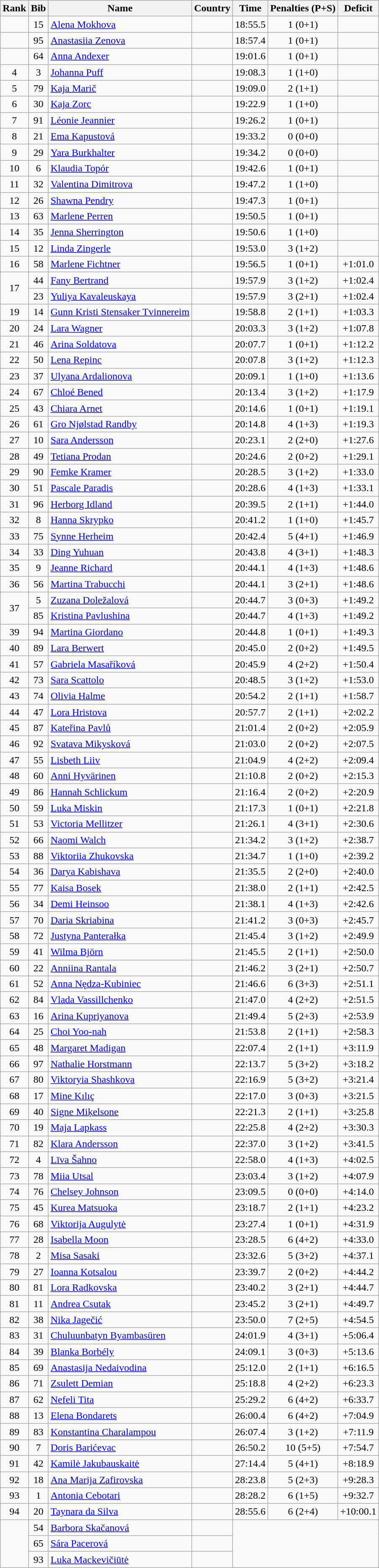<table class="wikitable sortable" style="text-align:center">
<tr>
<th>Rank</th>
<th>Bib</th>
<th>Name</th>
<th>Country</th>
<th>Time</th>
<th>Penalties (P+S)</th>
<th>Deficit</th>
</tr>
<tr>
<td></td>
<td>15</td>
<td align=left><a href='#'>Alena Mokhova</a></td>
<td align=left></td>
<td>18:55.5</td>
<td>1 (0+1)</td>
<td></td>
</tr>
<tr>
<td></td>
<td>95</td>
<td align=left><a href='#'>Anastasiia Zenova</a></td>
<td align=left></td>
<td>18:57.4</td>
<td>1 (0+1)</td>
<td></td>
</tr>
<tr>
<td></td>
<td>64</td>
<td align=left><a href='#'>Anna Andexer</a></td>
<td align=left></td>
<td>19:01.6</td>
<td>1 (0+1)</td>
<td></td>
</tr>
<tr>
<td>4</td>
<td>3</td>
<td align=left><a href='#'>Johanna Puff</a></td>
<td align=left></td>
<td>19:08.3</td>
<td>1 (1+0)</td>
<td></td>
</tr>
<tr>
<td>5</td>
<td>79</td>
<td align=left><a href='#'>Kaja Marič</a></td>
<td align=left></td>
<td>19:09.0</td>
<td>2 (1+1)</td>
<td></td>
</tr>
<tr>
<td>6</td>
<td>30</td>
<td align=left><a href='#'>Kaja Zorc</a></td>
<td align=left></td>
<td>19:22.9</td>
<td>1 (1+0)</td>
<td></td>
</tr>
<tr>
<td>7</td>
<td>91</td>
<td align=left><a href='#'>Léonie Jeannier</a></td>
<td align=left></td>
<td>19:26.2</td>
<td>1 (0+1)</td>
<td></td>
</tr>
<tr>
<td>8</td>
<td>21</td>
<td align=left><a href='#'>Ema Kapustová</a></td>
<td align=left></td>
<td>19:33.2</td>
<td>0 (0+0)</td>
<td></td>
</tr>
<tr>
<td>9</td>
<td>29</td>
<td align=left><a href='#'>Yara Burkhalter</a></td>
<td align=left></td>
<td>19:34.2</td>
<td>0 (0+0)</td>
<td></td>
</tr>
<tr>
<td>10</td>
<td>6</td>
<td align=left><a href='#'>Klaudia Topór</a></td>
<td align=left></td>
<td>19:42.6</td>
<td>1 (0+1)</td>
<td></td>
</tr>
<tr>
<td>11</td>
<td>32</td>
<td align=left><a href='#'>Valentina Dimitrova</a></td>
<td align=left></td>
<td>19:47.2</td>
<td>1 (1+0)</td>
<td></td>
</tr>
<tr>
<td>12</td>
<td>26</td>
<td align=left><a href='#'>Shawna Pendry</a></td>
<td align=left></td>
<td>19:47.3</td>
<td>1 (0+1)</td>
<td></td>
</tr>
<tr>
<td>13</td>
<td>63</td>
<td align=left><a href='#'>Marlene Perren</a></td>
<td align=left></td>
<td>19:50.5</td>
<td>1 (0+1)</td>
<td></td>
</tr>
<tr>
<td>14</td>
<td>35</td>
<td align=left><a href='#'>Jenna Sherrington</a></td>
<td align=left></td>
<td>19:50.6</td>
<td>1 (1+0)</td>
<td></td>
</tr>
<tr>
<td>15</td>
<td>12</td>
<td align=left><a href='#'>Linda Zingerle</a></td>
<td align=left></td>
<td>19:53.0</td>
<td>3 (1+2)</td>
<td></td>
</tr>
<tr>
<td>16</td>
<td>58</td>
<td align=left><a href='#'>Marlene Fichtner</a></td>
<td align=left></td>
<td>19:56.5</td>
<td>1 (0+1)</td>
<td>+1:01.0</td>
</tr>
<tr>
<td rowspan="2">17</td>
<td>44</td>
<td align=left><a href='#'>Fany Bertrand</a></td>
<td align=left></td>
<td>19:57.9</td>
<td>3 (1+2)</td>
<td>+1:02.4</td>
</tr>
<tr>
<td>23</td>
<td align=left><a href='#'>Yuliya Kavaleuskaya</a></td>
<td align=left></td>
<td>19:57.9</td>
<td>3 (2+1)</td>
<td>+1:02.4</td>
</tr>
<tr>
<td>19</td>
<td>14</td>
<td align=left><a href='#'>Gunn Kristi Stensaker Tvinnereim</a></td>
<td align=left></td>
<td>19:58.8</td>
<td>2 (1+1)</td>
<td>+1:03.3</td>
</tr>
<tr>
<td>20</td>
<td>24</td>
<td align=left><a href='#'>Lara Wagner</a></td>
<td align=left></td>
<td>20:03.3</td>
<td>3 (1+2)</td>
<td>+1:07.8</td>
</tr>
<tr>
<td>21</td>
<td>46</td>
<td align=left><a href='#'>Arina Soldatova</a></td>
<td align=left></td>
<td>20:07.7</td>
<td>1 (0+1)</td>
<td>+1:12.2</td>
</tr>
<tr>
<td>22</td>
<td>50</td>
<td align=left><a href='#'>Lena Repinc</a></td>
<td align=left></td>
<td>20:07.8</td>
<td>3 (1+2)</td>
<td>+1:12.3</td>
</tr>
<tr>
<td>23</td>
<td>37</td>
<td align=left><a href='#'>Ulyana Ardalionova</a></td>
<td align=left></td>
<td>20:09.1</td>
<td>1 (1+0)</td>
<td>+1:13.6</td>
</tr>
<tr>
<td>24</td>
<td>67</td>
<td align=left><a href='#'>Chloé Bened</a></td>
<td align=left></td>
<td>20:13.4</td>
<td>3 (1+2)</td>
<td>+1:17.9</td>
</tr>
<tr>
<td>25</td>
<td>43</td>
<td align=left><a href='#'>Chiara Arnet</a></td>
<td align=left></td>
<td>20:14.6</td>
<td>1 (0+1)</td>
<td>+1:19.1</td>
</tr>
<tr>
<td>26</td>
<td>61</td>
<td align=left><a href='#'>Gro Njølstad Randby</a></td>
<td align=left></td>
<td>20:14.8</td>
<td>4 (1+3)</td>
<td>+1:19.3</td>
</tr>
<tr>
<td>27</td>
<td>10</td>
<td align=left><a href='#'>Sara Andersson</a></td>
<td align=left></td>
<td>20:23.1</td>
<td>2 (2+0)</td>
<td>+1:27.6</td>
</tr>
<tr>
<td>28</td>
<td>49</td>
<td align=left><a href='#'>Tetiana Prodan</a></td>
<td align=left></td>
<td>20:24.6</td>
<td>2 (0+2)</td>
<td>+1:29.1</td>
</tr>
<tr>
<td>29</td>
<td>90</td>
<td align=left><a href='#'>Femke Kramer</a></td>
<td align=left></td>
<td>20:28.5</td>
<td>3 (1+2)</td>
<td>+1:33.0</td>
</tr>
<tr>
<td>30</td>
<td>51</td>
<td align=left><a href='#'>Pascale Paradis</a></td>
<td align=left></td>
<td>20:28.6</td>
<td>4 (1+3)</td>
<td>+1:33.1</td>
</tr>
<tr>
<td>31</td>
<td>96</td>
<td align=left><a href='#'>Herborg Idland</a></td>
<td align=left></td>
<td>20:39.5</td>
<td>2 (1+1)</td>
<td>+1:44.0</td>
</tr>
<tr>
<td>32</td>
<td>8</td>
<td align=left><a href='#'>Hanna Skrypko</a></td>
<td align=left></td>
<td>20:41.2</td>
<td>1 (1+0)</td>
<td>+1:45.7</td>
</tr>
<tr>
<td>33</td>
<td>75</td>
<td align=left><a href='#'>Synne Herheim</a></td>
<td align=left></td>
<td>20:42.4</td>
<td>5 (4+1)</td>
<td>+1:46.9</td>
</tr>
<tr>
<td>34</td>
<td>33</td>
<td align=left><a href='#'>Ding Yuhuan</a></td>
<td align=left></td>
<td>20:43.8</td>
<td>4 (3+1)</td>
<td>+1:48.3</td>
</tr>
<tr>
<td>35</td>
<td>9</td>
<td align=left><a href='#'>Jeanne Richard</a></td>
<td align=left></td>
<td>20:44.1</td>
<td>4 (1+3)</td>
<td>+1:48.6</td>
</tr>
<tr>
<td>36</td>
<td>56</td>
<td align=left><a href='#'>Martina Trabucchi</a></td>
<td align=left></td>
<td>20:44.1</td>
<td>3 (2+1)</td>
<td>+1:48.6</td>
</tr>
<tr>
<td rowspan="2">37</td>
<td>5</td>
<td align=left><a href='#'>Zuzana Doležalová</a></td>
<td align=left></td>
<td>20:44.7</td>
<td>3 (0+3)</td>
<td>+1:49.2</td>
</tr>
<tr>
<td>85</td>
<td align=left><a href='#'>Kristina Pavlushina</a></td>
<td align=left></td>
<td>20:44.7</td>
<td>4 (1+3)</td>
<td>+1:49.2</td>
</tr>
<tr>
<td>39</td>
<td>94</td>
<td align=left><a href='#'>Martina Giordano</a></td>
<td align=left></td>
<td>20:44.8</td>
<td>1 (0+1)</td>
<td>+1:49.3</td>
</tr>
<tr>
<td>40</td>
<td>89</td>
<td align=left><a href='#'>Lara Berwert</a></td>
<td align=left></td>
<td>20:45.0</td>
<td>2 (0+2)</td>
<td>+1:49.5</td>
</tr>
<tr>
<td>41</td>
<td>57</td>
<td align=left><a href='#'>Gabriela Masaříková</a></td>
<td align=left></td>
<td>20:45.9</td>
<td>4 (2+2)</td>
<td>+1:50.4</td>
</tr>
<tr>
<td>42</td>
<td>73</td>
<td align=left><a href='#'>Sara Scattolo</a></td>
<td align=left></td>
<td>20:48.5</td>
<td>3 (1+2)</td>
<td>+1:53.0</td>
</tr>
<tr>
<td>43</td>
<td>74</td>
<td align=left><a href='#'>Olivia Halme</a></td>
<td align=left></td>
<td>20:54.2</td>
<td>2 (1+1)</td>
<td>+1:58.7</td>
</tr>
<tr>
<td>44</td>
<td>47</td>
<td align=left><a href='#'>Lora Hristova</a></td>
<td align=left></td>
<td>20:57.7</td>
<td>2 (1+1)</td>
<td>+2:02.2</td>
</tr>
<tr>
<td>45</td>
<td>87</td>
<td align=left><a href='#'>Kateřina Pavlů</a></td>
<td align=left></td>
<td>21:01.4</td>
<td>2 (0+2)</td>
<td>+2:05.9</td>
</tr>
<tr>
<td>46</td>
<td>92</td>
<td align=left><a href='#'>Svatava Mikysková</a></td>
<td align=left></td>
<td>21:03.0</td>
<td>2 (0+2)</td>
<td>+2:07.5</td>
</tr>
<tr>
<td>47</td>
<td>55</td>
<td align=left><a href='#'>Lisbeth Liiv</a></td>
<td align=left></td>
<td>21:04.9</td>
<td>4 (2+2)</td>
<td>+2:09.4</td>
</tr>
<tr>
<td>48</td>
<td>60</td>
<td align=left><a href='#'>Anni Hyvärinen</a></td>
<td align=left></td>
<td>21:10.8</td>
<td>2 (0+2)</td>
<td>+2:15.3</td>
</tr>
<tr>
<td>49</td>
<td>86</td>
<td align=left><a href='#'>Hannah Schlickum</a></td>
<td align=left></td>
<td>21:16.4</td>
<td>2 (0+2)</td>
<td>+2:20.9</td>
</tr>
<tr>
<td>50</td>
<td>59</td>
<td align=left><a href='#'>Luka Miskin</a></td>
<td align=left></td>
<td>21:17.3</td>
<td>1 (0+1)</td>
<td>+2:21.8</td>
</tr>
<tr>
<td>51</td>
<td>53</td>
<td align=left><a href='#'>Victoria Mellitzer</a></td>
<td align=left></td>
<td>21:26.1</td>
<td>4 (3+1)</td>
<td>+2:30.6</td>
</tr>
<tr>
<td>52</td>
<td>66</td>
<td align=left><a href='#'>Naomi Walch</a></td>
<td align=left></td>
<td>21:34.2</td>
<td>3 (1+2)</td>
<td>+2:38.7</td>
</tr>
<tr>
<td>53</td>
<td>88</td>
<td align=left><a href='#'>Viktoriia Zhukovska</a></td>
<td align=left></td>
<td>21:34.7</td>
<td>1 (1+0)</td>
<td>+2:39.2</td>
</tr>
<tr>
<td>54</td>
<td>36</td>
<td align=left><a href='#'>Darya Kabishava</a></td>
<td align=left></td>
<td>21:35.5</td>
<td>2 (2+0)</td>
<td>+2:40.0</td>
</tr>
<tr>
<td>55</td>
<td>77</td>
<td align=left><a href='#'>Kaisa Bosek</a></td>
<td align=left></td>
<td>21:38.0</td>
<td>2 (1+1)</td>
<td>+2:42.5</td>
</tr>
<tr>
<td>56</td>
<td>34</td>
<td align=left><a href='#'>Demi Heinsoo</a></td>
<td align=left></td>
<td>21:38.1</td>
<td>4 (1+3)</td>
<td>+2:42.6</td>
</tr>
<tr>
<td>57</td>
<td>70</td>
<td align=left><a href='#'>Daria Skriabina</a></td>
<td align=left></td>
<td>21:41.2</td>
<td>3 (0+3)</td>
<td>+2:45.7</td>
</tr>
<tr>
<td>58</td>
<td>72</td>
<td align=left><a href='#'>Justyna Panterałka</a></td>
<td align=left></td>
<td>21:45.4</td>
<td>3 (1+2)</td>
<td>+2:49.9</td>
</tr>
<tr>
<td>59</td>
<td>41</td>
<td align=left><a href='#'>Wilma Björn</a></td>
<td align=left></td>
<td>21:45.5</td>
<td>2 (1+1)</td>
<td>+2:50.0</td>
</tr>
<tr>
<td>60</td>
<td>22</td>
<td align=left><a href='#'>Anniina Rantala</a></td>
<td align=left></td>
<td>21:46.2</td>
<td>3 (2+1)</td>
<td>+2:50.7</td>
</tr>
<tr>
<td>61</td>
<td>52</td>
<td align=left><a href='#'>Anna Nędza-Kubiniec</a></td>
<td align=left></td>
<td>21:46.6</td>
<td>6 (3+3)</td>
<td>+2:51.1</td>
</tr>
<tr>
<td>62</td>
<td>84</td>
<td align=left><a href='#'>Vlada Vassillchenko</a></td>
<td align=left></td>
<td>21:47.0</td>
<td>4 (2+2)</td>
<td>+2:51.5</td>
</tr>
<tr>
<td>63</td>
<td>16</td>
<td align=left><a href='#'>Arina Kupriyanova</a></td>
<td align=left></td>
<td>21:49.4</td>
<td>5 (2+3)</td>
<td>+2:53.9</td>
</tr>
<tr>
<td>64</td>
<td>25</td>
<td align=left><a href='#'>Choi Yoo-nah</a></td>
<td align=left></td>
<td>21:53.8</td>
<td>2 (1+1)</td>
<td>+2:58.3</td>
</tr>
<tr>
<td>65</td>
<td>48</td>
<td align=left><a href='#'>Margaret Madigan</a></td>
<td align=left></td>
<td>22:07.4</td>
<td>2 (1+1)</td>
<td>+3:11.9</td>
</tr>
<tr>
<td>66</td>
<td>97</td>
<td align=left><a href='#'>Nathalie Horstmann</a></td>
<td align=left></td>
<td>22:13.7</td>
<td>5 (3+2)</td>
<td>+3:18.2</td>
</tr>
<tr>
<td>67</td>
<td>80</td>
<td align=left><a href='#'>Viktoryia Shashkova</a></td>
<td align=left></td>
<td>22:16.9</td>
<td>5 (3+2)</td>
<td>+3:21.4</td>
</tr>
<tr>
<td>68</td>
<td>17</td>
<td align=left><a href='#'>Mine Kılıç</a></td>
<td align=left></td>
<td>22:17.0</td>
<td>3 (0+3)</td>
<td>+3:21.5</td>
</tr>
<tr>
<td>69</td>
<td>40</td>
<td align=left><a href='#'>Signe Miķelsone</a></td>
<td align=left></td>
<td>22:21.3</td>
<td>2 (1+1)</td>
<td>+3:25.8</td>
</tr>
<tr>
<td>70</td>
<td>19</td>
<td align=left><a href='#'>Maja Lapkass</a></td>
<td align=left></td>
<td>22:25.8</td>
<td>4 (2+2)</td>
<td>+3:30.3</td>
</tr>
<tr>
<td>71</td>
<td>82</td>
<td align=left><a href='#'>Klara Andersson</a></td>
<td align=left></td>
<td>22:37.0</td>
<td>3 (1+2)</td>
<td>+3:41.5</td>
</tr>
<tr>
<td>72</td>
<td>4</td>
<td align=left><a href='#'>Līva Šahno</a></td>
<td align=left></td>
<td>22:58.0</td>
<td>4 (1+3)</td>
<td>+4:02.5</td>
</tr>
<tr>
<td>73</td>
<td>78</td>
<td align=left><a href='#'>Miia Utsal</a></td>
<td align=left></td>
<td>23:03.4</td>
<td>3 (1+2)</td>
<td>+4:07.9</td>
</tr>
<tr>
<td>74</td>
<td>76</td>
<td align=left><a href='#'>Chelsey Johnson</a></td>
<td align=left></td>
<td>23:09.5</td>
<td>0 (0+0)</td>
<td>+4:14.0</td>
</tr>
<tr>
<td>75</td>
<td>45</td>
<td align=left><a href='#'>Kurea Matsuoka</a></td>
<td align=left></td>
<td>23:18.7</td>
<td>2 (1+1)</td>
<td>+4:23.2</td>
</tr>
<tr>
<td>76</td>
<td>68</td>
<td align=left><a href='#'>Viktorija Augulytė</a></td>
<td align=left></td>
<td>23:27.4</td>
<td>1 (0+1)</td>
<td>+4:31.9</td>
</tr>
<tr>
<td>77</td>
<td>28</td>
<td align=left><a href='#'>Isabella Moon</a></td>
<td align=left></td>
<td>23:28.5</td>
<td>6 (4+2)</td>
<td>+4:33.0</td>
</tr>
<tr>
<td>78</td>
<td>2</td>
<td align=left><a href='#'>Misa Sasaki</a></td>
<td align=left></td>
<td>23:32.6</td>
<td>5 (3+2)</td>
<td>+4:37.1</td>
</tr>
<tr>
<td>79</td>
<td>27</td>
<td align=left><a href='#'>Ioanna Kotsalou</a></td>
<td align=left></td>
<td>23:39.7</td>
<td>2 (0+2)</td>
<td>+4:44.2</td>
</tr>
<tr>
<td>80</td>
<td>81</td>
<td align=left><a href='#'>Lora Radkovska</a></td>
<td align=left></td>
<td>23:40.2</td>
<td>3 (2+1)</td>
<td>+4:44.7</td>
</tr>
<tr>
<td>81</td>
<td>11</td>
<td align=left><a href='#'>Andrea Csutak</a></td>
<td align=left></td>
<td>23:45.2</td>
<td>3 (2+1)</td>
<td>+4:49.7</td>
</tr>
<tr>
<td>82</td>
<td>38</td>
<td align=left><a href='#'>Nika Jagečić</a></td>
<td align=left></td>
<td>23:50.0</td>
<td>7 (2+5)</td>
<td>+4:54.5</td>
</tr>
<tr>
<td>83</td>
<td>31</td>
<td align=left><a href='#'>Chuluunbatyn Byambasüren</a></td>
<td align=left></td>
<td>24:01.9</td>
<td>4 (3+1)</td>
<td>+5:06.4</td>
</tr>
<tr>
<td>84</td>
<td>39</td>
<td align=left><a href='#'>Blanka Borbély</a></td>
<td align=left></td>
<td>24:09.1</td>
<td>3 (0+3)</td>
<td>+5:13.6</td>
</tr>
<tr>
<td>85</td>
<td>69</td>
<td align=left><a href='#'>Anastasija Nedaivodina</a></td>
<td align=left></td>
<td>25:12.0</td>
<td>2 (1+1)</td>
<td>+6:16.5</td>
</tr>
<tr>
<td>86</td>
<td>71</td>
<td align=left><a href='#'>Zsulett Demian</a></td>
<td align=left></td>
<td>25:18.8</td>
<td>4 (2+2)</td>
<td>+6:23.3</td>
</tr>
<tr>
<td>87</td>
<td>62</td>
<td align=left><a href='#'>Nefeli Tita</a></td>
<td align=left></td>
<td>25:29.2</td>
<td>6 (4+2)</td>
<td>+6:33.7</td>
</tr>
<tr>
<td>88</td>
<td>13</td>
<td align=left><a href='#'>Elena Bondarets</a></td>
<td align=left></td>
<td>26:00.4</td>
<td>6 (4+2)</td>
<td>+7:04.9</td>
</tr>
<tr>
<td>89</td>
<td>83</td>
<td align=left><a href='#'>Konstantina Charalampou</a></td>
<td align=left></td>
<td>26:07.4</td>
<td>3 (1+2)</td>
<td>+7:11.9</td>
</tr>
<tr>
<td>90</td>
<td>7</td>
<td align=left><a href='#'>Doris Barićevac</a></td>
<td align=left></td>
<td>26:50.2</td>
<td>10 (5+5)</td>
<td>+7:54.7</td>
</tr>
<tr>
<td>91</td>
<td>42</td>
<td align=left><a href='#'>Kamilė Jakubauskaitė</a></td>
<td align=left></td>
<td>27:14.4</td>
<td>5 (4+1)</td>
<td>+8:18.9</td>
</tr>
<tr>
<td>92</td>
<td>18</td>
<td align=left><a href='#'>Ana Marija Zafirovska</a></td>
<td align=left></td>
<td>28:23.8</td>
<td>5 (2+3)</td>
<td>+9:28.3</td>
</tr>
<tr>
<td>93</td>
<td>1</td>
<td align=left><a href='#'>Antonia Cebotari</a></td>
<td align=left></td>
<td>28:28.2</td>
<td>6 (1+5)</td>
<td>+9:32.7</td>
</tr>
<tr>
<td>94</td>
<td>20</td>
<td align=left><a href='#'>Taynara da Silva</a></td>
<td align=left></td>
<td>28:55.6</td>
<td>6 (2+4)</td>
<td>+10:00.1</td>
</tr>
<tr>
<td rowspan=3></td>
<td>54</td>
<td align=left><a href='#'>Barbora Skačanová</a></td>
<td align=left></td>
<td colspan=3 rowspan=3></td>
</tr>
<tr>
<td>65</td>
<td align=left><a href='#'>Sára Pacerová</a></td>
<td align=left></td>
</tr>
<tr>
<td>93</td>
<td align=left><a href='#'>Luka Mackevičiūtė</a></td>
<td align=left></td>
</tr>
</table>
